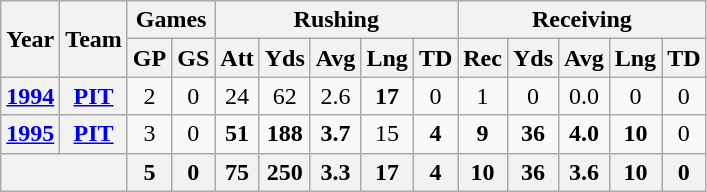<table class="wikitable" style="text-align:center;">
<tr>
<th rowspan="2">Year</th>
<th rowspan="2">Team</th>
<th colspan="2">Games</th>
<th colspan="5">Rushing</th>
<th colspan="5">Receiving</th>
</tr>
<tr>
<th>GP</th>
<th>GS</th>
<th>Att</th>
<th>Yds</th>
<th>Avg</th>
<th>Lng</th>
<th>TD</th>
<th>Rec</th>
<th>Yds</th>
<th>Avg</th>
<th>Lng</th>
<th>TD</th>
</tr>
<tr>
<th><a href='#'>1994</a></th>
<th><a href='#'>PIT</a></th>
<td>2</td>
<td>0</td>
<td>24</td>
<td>62</td>
<td>2.6</td>
<td><strong>17</strong></td>
<td>0</td>
<td>1</td>
<td>0</td>
<td>0.0</td>
<td>0</td>
<td>0</td>
</tr>
<tr>
<th><a href='#'>1995</a></th>
<th><a href='#'>PIT</a></th>
<td>3</td>
<td>0</td>
<td><strong>51</strong></td>
<td><strong>188</strong></td>
<td><strong>3.7</strong></td>
<td>15</td>
<td><strong>4</strong></td>
<td><strong>9</strong></td>
<td><strong>36</strong></td>
<td><strong>4.0</strong></td>
<td><strong>10</strong></td>
<td>0</td>
</tr>
<tr>
<th colspan="2"></th>
<th>5</th>
<th>0</th>
<th>75</th>
<th>250</th>
<th>3.3</th>
<th>17</th>
<th>4</th>
<th>10</th>
<th>36</th>
<th>3.6</th>
<th>10</th>
<th>0</th>
</tr>
</table>
